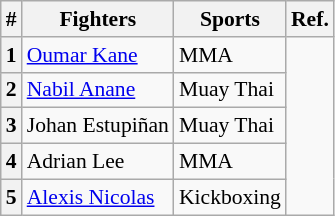<table class="sortable wikitable succession-box" style="font-size:90%;">
<tr>
<th scope="col">#</th>
<th scope="col">Fighters</th>
<th scope="col">Sports</th>
<th scope="col">Ref.</th>
</tr>
<tr>
<th>1</th>
<td> <a href='#'>Oumar Kane</a></td>
<td>MMA</td>
<td rowspan=5></td>
</tr>
<tr>
<th>2</th>
<td> <a href='#'>Nabil Anane</a></td>
<td>Muay Thai</td>
</tr>
<tr>
<th>3</th>
<td> Johan Estupiñan</td>
<td>Muay Thai</td>
</tr>
<tr>
<th>4</th>
<td> Adrian Lee</td>
<td>MMA</td>
</tr>
<tr>
<th>5</th>
<td> <a href='#'>Alexis Nicolas</a></td>
<td>Kickboxing</td>
</tr>
</table>
